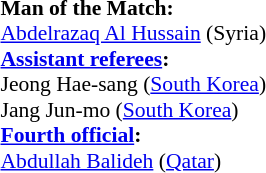<table width=50% style="font-size: 90%">
<tr>
<td><br><strong>Man of the Match:</strong>
<br><a href='#'>Abdelrazaq Al Hussain</a> (Syria)<br><strong><a href='#'>Assistant referees</a>:</strong>
<br>Jeong Hae-sang (<a href='#'>South Korea</a>)
<br>Jang Jun-mo (<a href='#'>South Korea</a>)
<br><strong><a href='#'>Fourth official</a>:</strong>
<br><a href='#'>Abdullah Balideh</a> (<a href='#'>Qatar</a>)</td>
</tr>
</table>
